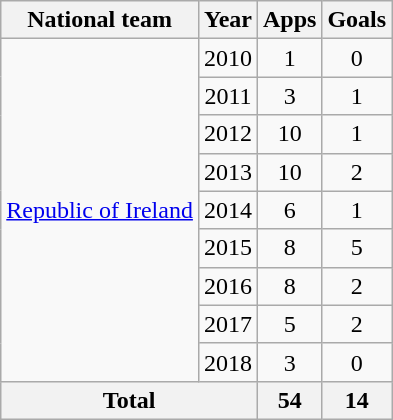<table class="wikitable" style="text-align:center">
<tr>
<th>National team</th>
<th>Year</th>
<th>Apps</th>
<th>Goals</th>
</tr>
<tr>
<td rowspan="9"><a href='#'>Republic of Ireland</a></td>
<td>2010</td>
<td>1</td>
<td>0</td>
</tr>
<tr>
<td>2011</td>
<td>3</td>
<td>1</td>
</tr>
<tr>
<td>2012</td>
<td>10</td>
<td>1</td>
</tr>
<tr>
<td>2013</td>
<td>10</td>
<td>2</td>
</tr>
<tr>
<td>2014</td>
<td>6</td>
<td>1</td>
</tr>
<tr>
<td>2015</td>
<td>8</td>
<td>5</td>
</tr>
<tr>
<td>2016</td>
<td>8</td>
<td>2</td>
</tr>
<tr>
<td>2017</td>
<td>5</td>
<td>2</td>
</tr>
<tr>
<td>2018</td>
<td>3</td>
<td>0</td>
</tr>
<tr>
<th colspan="2">Total</th>
<th>54</th>
<th>14</th>
</tr>
</table>
